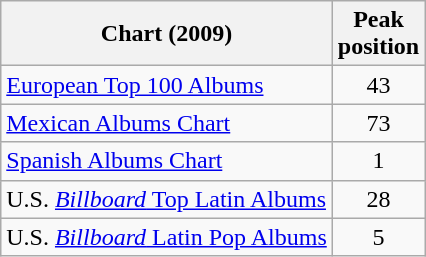<table class="wikitable sortable">
<tr>
<th>Chart (2009)</th>
<th>Peak<br>position</th>
</tr>
<tr>
<td><a href='#'>European Top 100 Albums</a></td>
<td align="center">43</td>
</tr>
<tr>
<td><a href='#'>Mexican Albums Chart</a></td>
<td align="center">73</td>
</tr>
<tr>
<td><a href='#'>Spanish Albums Chart</a></td>
<td align="center">1</td>
</tr>
<tr>
<td>U.S. <a href='#'><em>Billboard</em> Top Latin Albums</a></td>
<td align="center">28</td>
</tr>
<tr>
<td>U.S. <a href='#'><em>Billboard</em> Latin Pop Albums</a></td>
<td align="center">5</td>
</tr>
</table>
